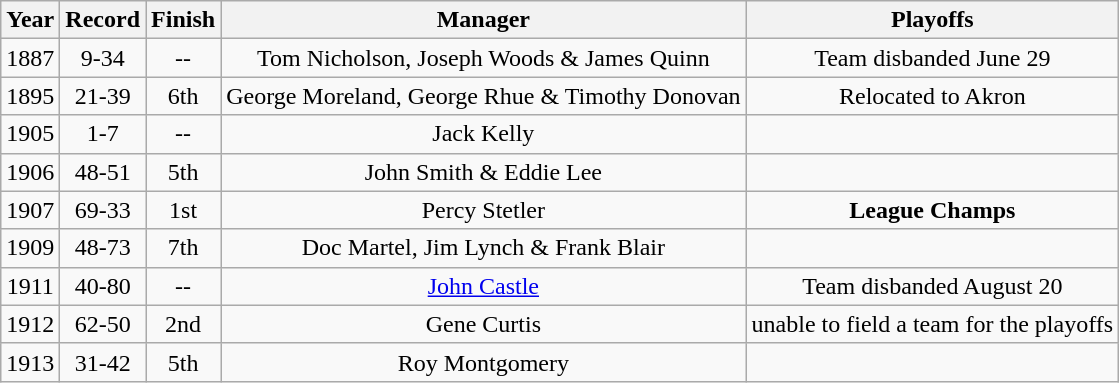<table class="wikitable">
<tr>
<th>Year</th>
<th>Record</th>
<th>Finish</th>
<th>Manager</th>
<th>Playoffs</th>
</tr>
<tr align=center>
<td>1887</td>
<td>9-34</td>
<td>--</td>
<td>Tom Nicholson, Joseph Woods & James Quinn</td>
<td>Team disbanded June 29</td>
</tr>
<tr align=center>
<td>1895</td>
<td>21-39</td>
<td>6th</td>
<td>George Moreland, George Rhue & Timothy Donovan</td>
<td>Relocated to Akron</td>
</tr>
<tr align=center>
<td>1905</td>
<td>1-7</td>
<td>--</td>
<td>Jack Kelly</td>
<td></td>
</tr>
<tr align=center>
<td>1906</td>
<td>48-51</td>
<td>5th</td>
<td>John Smith & Eddie Lee</td>
<td></td>
</tr>
<tr align=center>
<td>1907</td>
<td>69-33</td>
<td>1st</td>
<td>Percy Stetler</td>
<td><strong>League Champs</strong></td>
</tr>
<tr align=center>
<td>1909</td>
<td>48-73</td>
<td>7th</td>
<td>Doc Martel, Jim Lynch & Frank Blair</td>
<td></td>
</tr>
<tr align=center>
<td>1911</td>
<td>40-80</td>
<td>--</td>
<td><a href='#'>John Castle</a></td>
<td>Team disbanded August 20</td>
</tr>
<tr align=center>
<td>1912</td>
<td>62-50</td>
<td>2nd</td>
<td>Gene Curtis</td>
<td>unable to field a team for the playoffs</td>
</tr>
<tr align=center>
<td>1913</td>
<td>31-42</td>
<td>5th</td>
<td>Roy Montgomery</td>
<td></td>
</tr>
</table>
